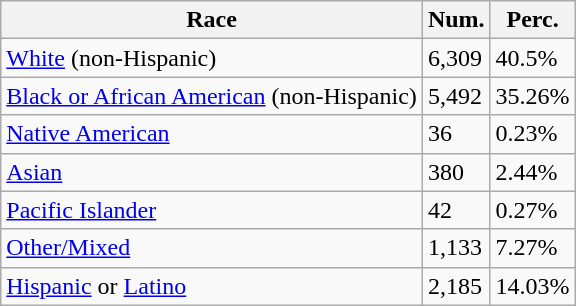<table class="wikitable">
<tr>
<th>Race</th>
<th>Num.</th>
<th>Perc.</th>
</tr>
<tr>
<td><a href='#'>White</a> (non-Hispanic)</td>
<td>6,309</td>
<td>40.5%</td>
</tr>
<tr>
<td><a href='#'>Black or African American</a> (non-Hispanic)</td>
<td>5,492</td>
<td>35.26%</td>
</tr>
<tr>
<td><a href='#'>Native American</a></td>
<td>36</td>
<td>0.23%</td>
</tr>
<tr>
<td><a href='#'>Asian</a></td>
<td>380</td>
<td>2.44%</td>
</tr>
<tr>
<td><a href='#'>Pacific Islander</a></td>
<td>42</td>
<td>0.27%</td>
</tr>
<tr>
<td><a href='#'>Other/Mixed</a></td>
<td>1,133</td>
<td>7.27%</td>
</tr>
<tr>
<td><a href='#'>Hispanic</a> or <a href='#'>Latino</a></td>
<td>2,185</td>
<td>14.03%</td>
</tr>
</table>
